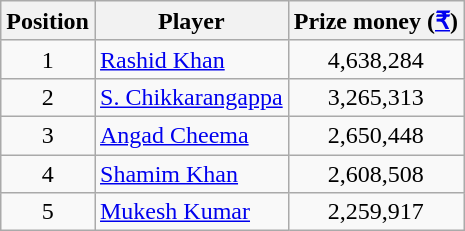<table class=wikitable>
<tr>
<th>Position</th>
<th>Player</th>
<th>Prize money (<a href='#'>₹</a>)</th>
</tr>
<tr>
<td align=center>1</td>
<td> <a href='#'>Rashid Khan</a></td>
<td align=center>4,638,284</td>
</tr>
<tr>
<td align=center>2</td>
<td> <a href='#'>S. Chikkarangappa</a></td>
<td align=center>3,265,313</td>
</tr>
<tr>
<td align=center>3</td>
<td> <a href='#'>Angad Cheema</a></td>
<td align=center>2,650,448</td>
</tr>
<tr>
<td align=center>4</td>
<td> <a href='#'>Shamim Khan</a></td>
<td align=center>2,608,508</td>
</tr>
<tr>
<td align=center>5</td>
<td> <a href='#'>Mukesh Kumar</a></td>
<td align=center>2,259,917</td>
</tr>
</table>
